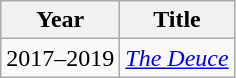<table class="wikitable sortable">
<tr>
<th>Year</th>
<th>Title</th>
</tr>
<tr>
<td>2017–2019</td>
<td><em><a href='#'>The Deuce</a></em></td>
</tr>
</table>
